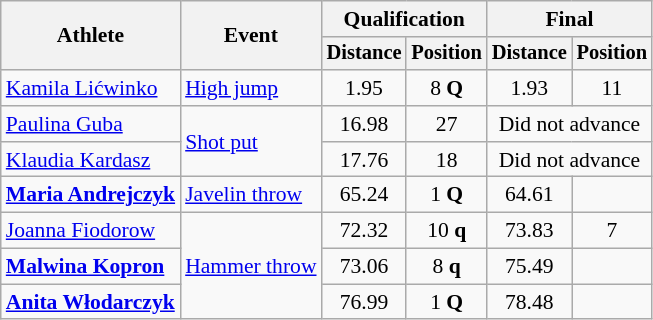<table class="wikitable" style="text-align:center; font-size:90%">
<tr>
<th rowspan=2>Athlete</th>
<th rowspan=2>Event</th>
<th colspan=2>Qualification</th>
<th colspan=2>Final</th>
</tr>
<tr style="font-size:95%">
<th>Distance</th>
<th>Position</th>
<th>Distance</th>
<th>Position</th>
</tr>
<tr>
<td align=left><a href='#'>Kamila Lićwinko</a></td>
<td align=left><a href='#'>High jump</a></td>
<td>1.95</td>
<td>8 <strong>Q</strong></td>
<td>1.93</td>
<td>11</td>
</tr>
<tr>
<td align=left><a href='#'>Paulina Guba</a></td>
<td align=left rowspan=2><a href='#'>Shot put</a></td>
<td>16.98</td>
<td>27</td>
<td colspan=2>Did not advance</td>
</tr>
<tr>
<td align=left><a href='#'>Klaudia Kardasz</a></td>
<td>17.76</td>
<td>18</td>
<td colspan=2>Did not advance</td>
</tr>
<tr>
<td align=left><strong><a href='#'>Maria Andrejczyk</a></strong></td>
<td align=left><a href='#'>Javelin throw</a></td>
<td>65.24</td>
<td>1 <strong>Q</strong></td>
<td>64.61</td>
<td></td>
</tr>
<tr>
<td align=left><a href='#'>Joanna Fiodorow</a></td>
<td align=left rowspan=3><a href='#'>Hammer throw</a></td>
<td>72.32</td>
<td>10 <strong>q</strong></td>
<td>73.83</td>
<td>7</td>
</tr>
<tr>
<td align=left><strong><a href='#'>Malwina Kopron</a></strong></td>
<td>73.06</td>
<td>8 <strong>q</strong></td>
<td>75.49</td>
<td></td>
</tr>
<tr>
<td align=left><strong><a href='#'>Anita Włodarczyk</a></strong></td>
<td>76.99</td>
<td>1 <strong>Q</strong></td>
<td>78.48</td>
<td></td>
</tr>
</table>
